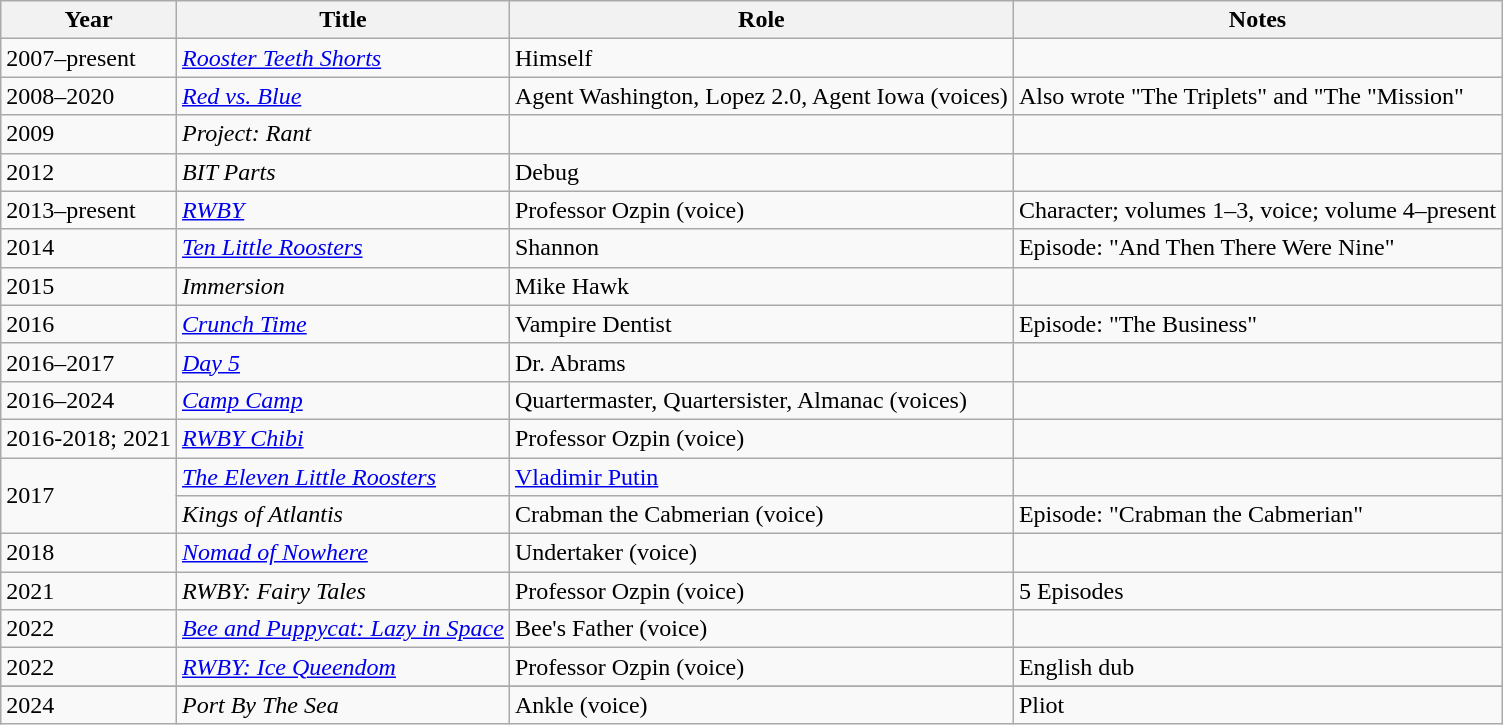<table class="wikitable sortable">
<tr>
<th>Year</th>
<th>Title</th>
<th>Role</th>
<th>Notes</th>
</tr>
<tr>
<td>2007–present</td>
<td><em><a href='#'>Rooster Teeth Shorts</a></em></td>
<td>Himself</td>
<td></td>
</tr>
<tr>
<td>2008–2020</td>
<td><em><a href='#'>Red vs. Blue</a></em></td>
<td>Agent Washington, Lopez 2.0, Agent Iowa (voices)</td>
<td>Also wrote "The Triplets" and "The "Mission"</td>
</tr>
<tr>
<td>2009</td>
<td><em>Project: Rant</em></td>
<td></td>
<td></td>
</tr>
<tr>
<td>2012</td>
<td><em>BIT Parts</em></td>
<td>Debug</td>
<td></td>
</tr>
<tr>
<td>2013–present</td>
<td><em><a href='#'>RWBY</a></em></td>
<td>Professor Ozpin (voice)</td>
<td>Character; volumes 1–3, voice; volume 4–present</td>
</tr>
<tr>
<td>2014</td>
<td><em><a href='#'>Ten Little Roosters</a></em></td>
<td>Shannon</td>
<td>Episode: "And Then There Were Nine"</td>
</tr>
<tr>
<td>2015</td>
<td><em>Immersion</em></td>
<td>Mike Hawk</td>
<td></td>
</tr>
<tr>
<td>2016</td>
<td><em><a href='#'>Crunch Time</a></em></td>
<td>Vampire Dentist</td>
<td>Episode: "The Business"</td>
</tr>
<tr>
<td>2016–2017</td>
<td><em><a href='#'>Day 5</a></em></td>
<td>Dr. Abrams</td>
<td></td>
</tr>
<tr>
<td>2016–2024</td>
<td><em><a href='#'>Camp Camp</a></em></td>
<td>Quartermaster, Quartersister, Almanac (voices)</td>
<td></td>
</tr>
<tr>
<td>2016-2018; 2021</td>
<td><em><a href='#'>RWBY Chibi</a></em></td>
<td>Professor Ozpin (voice)</td>
<td></td>
</tr>
<tr>
<td rowspan="2">2017</td>
<td><em><a href='#'>The Eleven Little Roosters</a></em></td>
<td><a href='#'>Vladimir Putin</a></td>
<td></td>
</tr>
<tr>
<td><em>Kings of Atlantis</em></td>
<td>Crabman the Cabmerian (voice)</td>
<td>Episode: "Crabman the Cabmerian"</td>
</tr>
<tr>
<td>2018</td>
<td><em><a href='#'>Nomad of Nowhere</a></em></td>
<td>Undertaker (voice)</td>
<td></td>
</tr>
<tr>
<td>2021</td>
<td><em>RWBY: Fairy Tales</em></td>
<td>Professor Ozpin (voice)</td>
<td>5 Episodes</td>
</tr>
<tr>
<td>2022</td>
<td><em><a href='#'>Bee and Puppycat: Lazy in Space</a></em></td>
<td>Bee's Father (voice)</td>
</tr>
<tr>
<td>2022</td>
<td><em><a href='#'>RWBY: Ice Queendom</a></em></td>
<td>Professor Ozpin (voice)</td>
<td>English dub</td>
</tr>
<tr>
</tr>
<tr>
<td>2024</td>
<td><em>Port By The Sea</em></td>
<td>Ankle (voice)</td>
<td>Pliot</td>
</tr>
</table>
